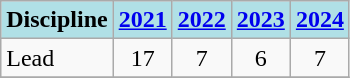<table class="wikitable" style="text-align: center">
<tr>
<th style="background: #b0e0e6">Discipline</th>
<th style="background: #b0e0e6"><a href='#'>2021</a></th>
<th style="background: #b0e0e6"><a href='#'>2022</a></th>
<th style="background: #b0e0e6"><a href='#'>2023</a></th>
<th style="background: #b0e0e6"><a href='#'>2024</a></th>
</tr>
<tr>
<td align="left">Lead</td>
<td>17</td>
<td>7</td>
<td>6</td>
<td>7</td>
</tr>
<tr>
</tr>
</table>
